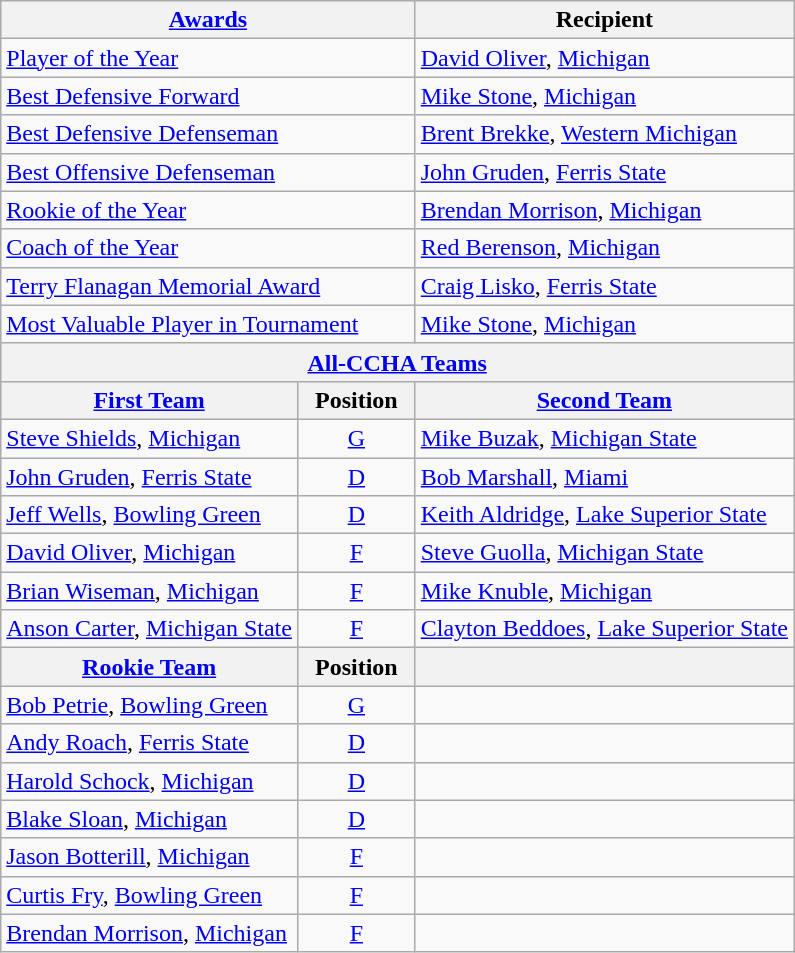<table class="wikitable">
<tr>
<th colspan=2><a href='#'>Awards</a></th>
<th>Recipient</th>
</tr>
<tr>
<td colspan=2><a href='#'>Player of the Year</a></td>
<td><a href='#'>David Oliver</a>, <a href='#'>Michigan</a></td>
</tr>
<tr>
<td colspan=2><a href='#'>Best Defensive Forward</a></td>
<td><a href='#'>Mike Stone</a>, <a href='#'>Michigan</a></td>
</tr>
<tr>
<td colspan=2><a href='#'>Best Defensive Defenseman</a></td>
<td><a href='#'>Brent Brekke</a>, <a href='#'>Western Michigan</a></td>
</tr>
<tr>
<td colspan=2><a href='#'>Best Offensive Defenseman</a></td>
<td><a href='#'>John Gruden</a>, <a href='#'>Ferris State</a></td>
</tr>
<tr>
<td colspan=2><a href='#'>Rookie of the Year</a></td>
<td><a href='#'>Brendan Morrison</a>, <a href='#'>Michigan</a></td>
</tr>
<tr>
<td colspan=2><a href='#'>Coach of the Year</a></td>
<td><a href='#'>Red Berenson</a>, <a href='#'>Michigan</a></td>
</tr>
<tr>
<td colspan=2><a href='#'>Terry Flanagan Memorial Award</a></td>
<td><a href='#'>Craig Lisko</a>, <a href='#'>Ferris State</a></td>
</tr>
<tr>
<td colspan=2><a href='#'>Most Valuable Player in Tournament</a></td>
<td><a href='#'>Mike Stone</a>, <a href='#'>Michigan</a></td>
</tr>
<tr>
<th colspan=3><a href='#'>All-CCHA Teams</a></th>
</tr>
<tr>
<th><a href='#'>First Team</a></th>
<th>  Position  </th>
<th><a href='#'>Second Team</a></th>
</tr>
<tr>
<td><a href='#'>Steve Shields</a>, <a href='#'>Michigan</a></td>
<td align=center><a href='#'>G</a></td>
<td><a href='#'>Mike Buzak</a>, <a href='#'>Michigan State</a></td>
</tr>
<tr>
<td><a href='#'>John Gruden</a>, <a href='#'>Ferris State</a></td>
<td align=center><a href='#'>D</a></td>
<td><a href='#'>Bob Marshall</a>, <a href='#'>Miami</a></td>
</tr>
<tr>
<td><a href='#'>Jeff Wells</a>, <a href='#'>Bowling Green</a></td>
<td align=center><a href='#'>D</a></td>
<td><a href='#'>Keith Aldridge</a>, <a href='#'>Lake Superior State</a></td>
</tr>
<tr>
<td><a href='#'>David Oliver</a>, <a href='#'>Michigan</a></td>
<td align=center><a href='#'>F</a></td>
<td><a href='#'>Steve Guolla</a>, <a href='#'>Michigan State</a></td>
</tr>
<tr>
<td><a href='#'>Brian Wiseman</a>, <a href='#'>Michigan</a></td>
<td align=center><a href='#'>F</a></td>
<td><a href='#'>Mike Knuble</a>, <a href='#'>Michigan</a></td>
</tr>
<tr>
<td><a href='#'>Anson Carter</a>, <a href='#'>Michigan State</a></td>
<td align=center><a href='#'>F</a></td>
<td><a href='#'>Clayton Beddoes</a>, <a href='#'>Lake Superior State</a></td>
</tr>
<tr>
<th><a href='#'>Rookie Team</a></th>
<th>  Position  </th>
<th></th>
</tr>
<tr>
<td><a href='#'>Bob Petrie</a>, <a href='#'>Bowling Green</a></td>
<td align=center><a href='#'>G</a></td>
<td></td>
</tr>
<tr>
<td><a href='#'>Andy Roach</a>, <a href='#'>Ferris State</a></td>
<td align=center><a href='#'>D</a></td>
<td></td>
</tr>
<tr>
<td><a href='#'>Harold Schock</a>, <a href='#'>Michigan</a></td>
<td align=center><a href='#'>D</a></td>
<td></td>
</tr>
<tr>
<td><a href='#'>Blake Sloan</a>, <a href='#'>Michigan</a></td>
<td align=center><a href='#'>D</a></td>
<td></td>
</tr>
<tr>
<td><a href='#'>Jason Botterill</a>, <a href='#'>Michigan</a></td>
<td align=center><a href='#'>F</a></td>
<td></td>
</tr>
<tr>
<td><a href='#'>Curtis Fry</a>, <a href='#'>Bowling Green</a></td>
<td align=center><a href='#'>F</a></td>
<td></td>
</tr>
<tr>
<td><a href='#'>Brendan Morrison</a>, <a href='#'>Michigan</a></td>
<td align=center><a href='#'>F</a></td>
<td></td>
</tr>
</table>
